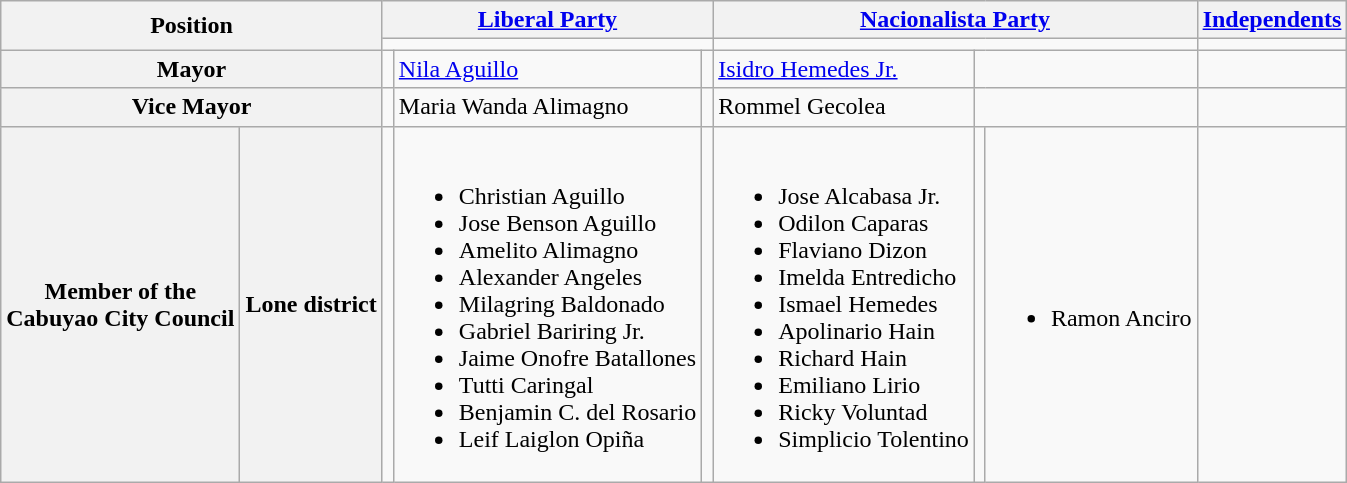<table class=wikitable>
<tr>
<th rowspan=2 colspan=2>Position</th>
<th colspan=3><a href='#'>Liberal Party</a></th>
<th colspan=3><a href='#'>Nacionalista Party</a></th>
<th colspan=3><a href='#'>Independents</a></th>
</tr>
<tr>
<td colspan=3 bgcolor=></td>
<td colspan=3 bgcolor=></td>
<td colspan=3 bgcolor=></td>
</tr>
<tr>
<th colspan=2>Mayor</th>
<td></td>
<td><a href='#'>Nila Aguillo</a></td>
<td></td>
<td><a href='#'>Isidro Hemedes Jr.</a></td>
<td colspan=2></td>
<td colspan=2></td>
</tr>
<tr>
<th colspan=2>Vice Mayor</th>
<td></td>
<td>Maria Wanda Alimagno</td>
<td></td>
<td>Rommel Gecolea</td>
<td colspan=2></td>
<td colspan=2></td>
</tr>
<tr>
<th rowspan=10>Member of the <br> Cabuyao City Council</th>
<th>Lone district</th>
<td></td>
<td><br><ul><li>Christian Aguillo</li><li>Jose Benson Aguillo</li><li>Amelito Alimagno</li><li>Alexander Angeles</li><li>Milagring Baldonado</li><li>Gabriel Bariring Jr.</li><li>Jaime Onofre Batallones</li><li>Tutti Caringal</li><li>Benjamin C. del Rosario</li><li>Leif Laiglon Opiña</li></ul></td>
<td></td>
<td><br><ul><li>Jose Alcabasa Jr.</li><li>Odilon Caparas</li><li>Flaviano Dizon</li><li>Imelda Entredicho</li><li>Ismael Hemedes</li><li>Apolinario Hain</li><li>Richard Hain</li><li>Emiliano Lirio</li><li>Ricky Voluntad</li><li>Simplicio Tolentino</li></ul></td>
<td></td>
<td><br><ul><li>Ramon Anciro</li></ul></td>
</tr>
</table>
